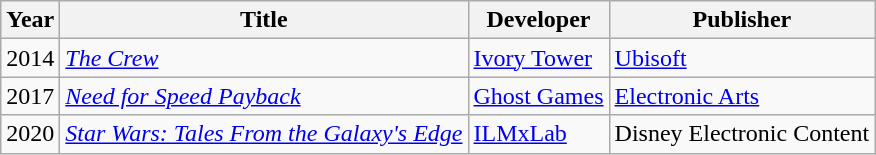<table class="wikitable sortable">
<tr>
<th>Year</th>
<th>Title</th>
<th>Developer</th>
<th>Publisher</th>
</tr>
<tr>
<td>2014</td>
<td><em><a href='#'>The Crew</a></em></td>
<td><a href='#'>Ivory Tower</a></td>
<td><a href='#'>Ubisoft</a></td>
</tr>
<tr>
<td>2017</td>
<td><em><a href='#'>Need for Speed Payback</a></em></td>
<td><a href='#'>Ghost Games</a></td>
<td><a href='#'>Electronic Arts</a></td>
</tr>
<tr>
<td>2020</td>
<td><a href='#'><em>Star Wars: Tales From the Galaxy's Edge</em></a></td>
<td><a href='#'>ILMxLab</a></td>
<td>Disney Electronic Content</td>
</tr>
</table>
